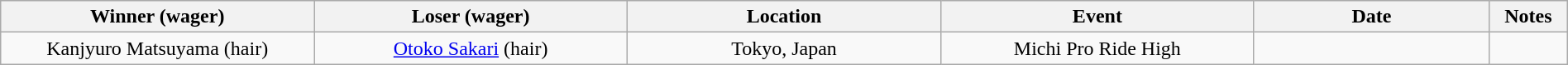<table class="wikitable sortable" width=100%  style="text-align: center">
<tr>
<th width=20% scope="col">Winner (wager)</th>
<th width=20% scope="col">Loser (wager)</th>
<th width=20% scope="col">Location</th>
<th width=20% scope="col">Event</th>
<th width=15% scope="col">Date</th>
<th class="unsortable" width=5% scope="col">Notes</th>
</tr>
<tr>
<td>Kanjyuro Matsuyama (hair)</td>
<td><a href='#'>Otoko Sakari</a> (hair)</td>
<td>Tokyo, Japan</td>
<td>Michi Pro Ride High</td>
<td></td>
<td></td>
</tr>
</table>
